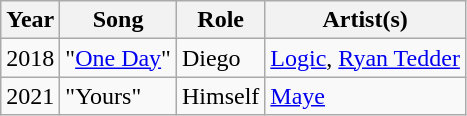<table class="wikitable sortable">
<tr>
<th>Year</th>
<th>Song</th>
<th>Role</th>
<th>Artist(s)</th>
</tr>
<tr>
<td>2018</td>
<td>"<a href='#'>One Day</a>"</td>
<td>Diego</td>
<td><a href='#'>Logic</a>, <a href='#'>Ryan Tedder</a></td>
</tr>
<tr>
<td>2021</td>
<td>"Yours"</td>
<td>Himself</td>
<td><a href='#'>Maye</a></td>
</tr>
</table>
